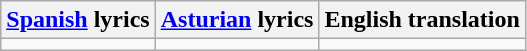<table class="wikitable">
<tr>
<th><a href='#'>Spanish</a> lyrics</th>
<th><a href='#'>Asturian</a> lyrics</th>
<th>English translation</th>
</tr>
<tr style="vertical-align:top; white-space:nowrap;">
<td></td>
<td></td>
<td></td>
</tr>
</table>
